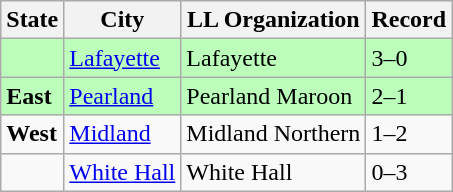<table class="wikitable">
<tr>
<th>State</th>
<th>City</th>
<th>LL Organization</th>
<th>Record</th>
</tr>
<tr bgcolor=#bbffbb>
<td><strong></strong></td>
<td><a href='#'>Lafayette</a></td>
<td>Lafayette</td>
<td>3–0</td>
</tr>
<tr bgcolor=#bbffbb>
<td><strong> East</strong></td>
<td><a href='#'>Pearland</a></td>
<td>Pearland Maroon</td>
<td>2–1</td>
</tr>
<tr>
<td><strong> West</strong></td>
<td><a href='#'>Midland</a></td>
<td>Midland Northern</td>
<td>1–2</td>
</tr>
<tr>
<td><strong></strong></td>
<td><a href='#'>White Hall</a></td>
<td>White Hall</td>
<td>0–3</td>
</tr>
</table>
